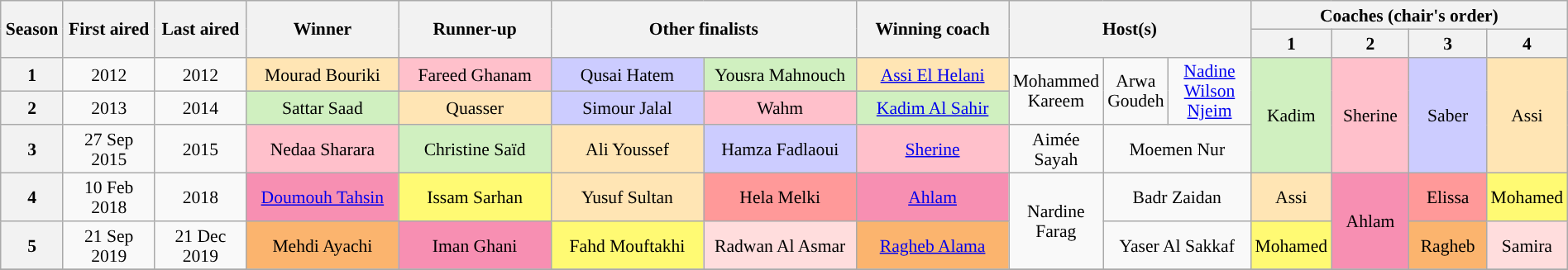<table class="wikitable" style="text-align:center; font-size:90%; line-height:16px;" width="100%">
<tr>
<th width="4%" rowspan="2" scope="col">Season</th>
<th width="6%" rowspan="2" scope="col">First aired</th>
<th width="6%" rowspan="2" scope="col">Last aired</th>
<th scope="col" rowspan="2" width="10%">Winner</th>
<th scope="col" rowspan="2" width="10%">Runner-up</th>
<th scope="col" rowspan="2" colspan="2" width="20%">Other finalists</th>
<th scope="col" rowspan="2" width="10%">Winning coach</th>
<th scope="col" colspan=3 rowspan="2" width="14%">Host(s)</th>
<th scope="col" colspan="4" width="24%">Coaches (chair's order)</th>
</tr>
<tr>
<th style="width:5%">1</th>
<th style="width:5%">2</th>
<th style="width:5%">3</th>
<th style="width:5%">4</th>
</tr>
<tr>
<th>1</th>
<td> 2012</td>
<td> 2012</td>
<td style="background:#ffe5b4;">Mourad Bouriki</td>
<td style="background:pink">Fareed Ghanam</td>
<td width="10%" style="background:#ccf;">Qusai Hatem</td>
<td width="10%" style="background:#d0f0c0 ;">Yousra Mahnouch</td>
<td rowspan="1" style="background:#ffe5b4;"><a href='#'>Assi El Helani</a></td>
<td rowspan="2">Mohammed Kareem</td>
<td rowspan=2>Arwa Goudeh</td>
<td rowspan=2><a href='#'>Nadine Wilson Njeim</a></td>
<td rowspan="3" style="background:#d0f0c0">Kadim</td>
<td rowspan="3" style="background:pink">Sherine</td>
<td rowspan="3" style="background:#ccf">Saber</td>
<td rowspan="3" style="background:#ffe5b4;">Assi</td>
</tr>
<tr>
<th>2</th>
<td> 2013</td>
<td> 2014</td>
<td rowspan="1" style="background:#d0f0c0;">Sattar Saad</td>
<td rowspan="1" style="background:#ffe5b4;"> Quasser</td>
<td style="background:#ccf;">Simour Jalal</td>
<td style="background:pink">Wahm</td>
<td style="background:#d0f0c0;"><a href='#'>Kadim Al Sahir</a></td>
</tr>
<tr>
<th>3</th>
<td>27 Sep 2015</td>
<td> 2015</td>
<td style="background:pink;">Nedaa Sharara</td>
<td style="background:#d0f0c0">Christine Saïd</td>
<td style="background:#ffe5b4;">Ali Youssef</td>
<td style="background:#ccf;">Hamza Fadlaoui</td>
<td rowspan="1" style="background:pink;"><a href='#'>Sherine</a></td>
<td>Aimée Sayah</td>
<td colspan="2">Moemen Nur</td>
</tr>
<tr>
<th>4</th>
<td>10 Feb 2018</td>
<td> 2018</td>
<td style="background:#f78fb2;"><a href='#'>Doumouh Tahsin</a></td>
<td style="background:#fffa73">Issam Sarhan</td>
<td style="background:#ffe5b4;">Yusuf Sultan</td>
<td style="background:#ff9999;">Hela Melki</td>
<td rowspan="1" style="background:#f78fb2;"><a href='#'>Ahlam</a></td>
<td rowspan="2">Nardine Farag</td>
<td colspan="2">Badr Zaidan</td>
<td style="background:#ffe5b4">Assi</td>
<td rowspan="2" style="background:#f78fb2">Ahlam</td>
<td rowspan="1" style="background:#ff9999">Elissa</td>
<td rowspan="1" style="background:#fffa73">Mohamed</td>
</tr>
<tr>
<th>5</th>
<td>21 Sep 2019</td>
<td>21 Dec 2019</td>
<td style="background:#fbb46e">Mehdi Ayachi</td>
<td style="background:#f78fb2">Iman Ghani</td>
<td style="background:#fffa73">Fahd Mouftakhi</td>
<td style="background:#ffdddd">Radwan Al Asmar</td>
<td style="background:#fbb46e"><a href='#'>Ragheb Alama</a></td>
<td colspan="2">Yaser Al Sakkaf</td>
<td rowspan="1" style="background:#fffa73">Mohamed</td>
<td rowspan="1" style="background:#fbb46e">Ragheb</td>
<td rowspan="1" style="background:#ffdddd">Samira</td>
</tr>
<tr>
</tr>
</table>
